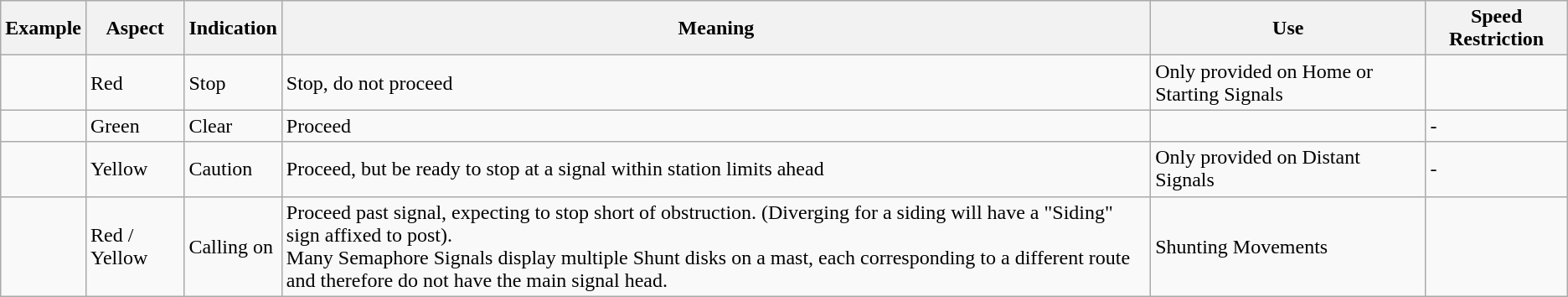<table class="wikitable">
<tr>
<th>Example</th>
<th>Aspect</th>
<th>Indication</th>
<th>Meaning</th>
<th>Use</th>
<th>Speed Restriction</th>
</tr>
<tr>
<td></td>
<td>Red</td>
<td>Stop</td>
<td>Stop, do not proceed</td>
<td>Only provided on Home or Starting Signals</td>
<td></td>
</tr>
<tr>
<td></td>
<td>Green</td>
<td>Clear</td>
<td>Proceed</td>
<td></td>
<td>-</td>
</tr>
<tr>
<td></td>
<td>Yellow</td>
<td>Caution</td>
<td>Proceed, but be ready to stop at a signal within station limits ahead</td>
<td>Only provided on Distant Signals</td>
<td>-</td>
</tr>
<tr>
<td></td>
<td>Red / Yellow</td>
<td>Calling on</td>
<td>Proceed past signal, expecting to stop short of obstruction. (Diverging for a siding will have a "Siding" sign affixed to post).<br>Many Semaphore Signals display multiple Shunt disks on a mast, each corresponding to a different route and therefore do not have the main signal head.</td>
<td>Shunting Movements</td>
</tr>
</table>
